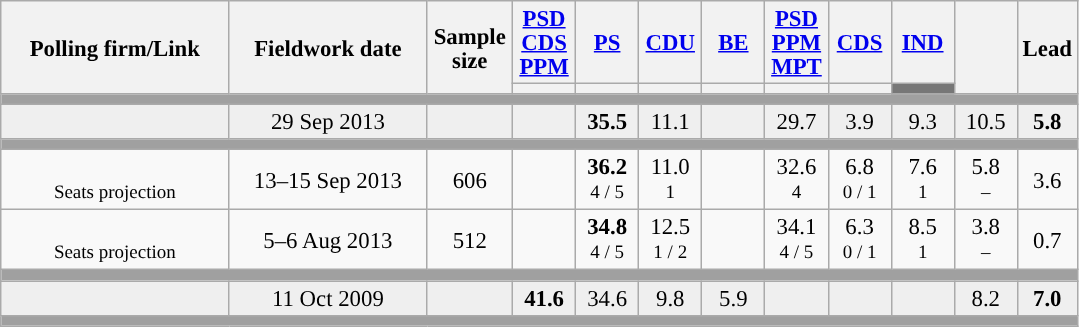<table class="wikitable collapsible sortable" style="text-align:center; font-size:95%; line-height:16px;">
<tr style="height:42px;">
<th style="width:145px;" rowspan="2">Polling firm/Link</th>
<th style="width:125px;" rowspan="2">Fieldwork date</th>
<th class="unsortable" style="width:50px;" rowspan="2">Sample size</th>
<th class="unsortable" style="width:35px;"><a href='#'>PSD</a><br><a href='#'>CDS</a><br><a href='#'>PPM</a></th>
<th class="unsortable" style="width:35px;"><a href='#'>PS</a></th>
<th class="unsortable" style="width:35px;"><a href='#'>CDU</a></th>
<th class="unsortable" style="width:35px;"><a href='#'>BE</a></th>
<th class="unsortable" style="width:35px;"><a href='#'>PSD</a><br><a href='#'>PPM</a><br><a href='#'>MPT</a></th>
<th class="unsortable" style="width:35px;"><a href='#'>CDS</a></th>
<th class="unsortable" style="width:35px;"><a href='#'>IND</a></th>
<th class="unsortable" style="width:35px;" rowspan="2"></th>
<th class="unsortable" style="width:30px;" rowspan="2">Lead</th>
</tr>
<tr>
<th class="unsortable" style="color:inherit;background:"></th>
<th class="unsortable" style="color:inherit;background:"></th>
<th class="unsortable" style="color:inherit;background:"></th>
<th class="unsortable" style="color:inherit;background:"></th>
<th class="unsortable" style="color:inherit;background:"></th>
<th class="unsortable" style="color:inherit;background:"></th>
<th class="unsortable" style="color:inherit;background:#777777;"></th>
</tr>
<tr>
<td colspan="13" style="background:#A0A0A0"></td>
</tr>
<tr style="background:#EFEFEF;">
<td><strong></strong></td>
<td data-sort-value="2019-10-06">29 Sep 2013</td>
<td></td>
<td></td>
<td><strong>35.5</strong><br></td>
<td>11.1<br></td>
<td></td>
<td>29.7<br></td>
<td>3.9<br></td>
<td>9.3<br></td>
<td>10.5<br></td>
<td style="background:"><strong>5.8</strong></td>
</tr>
<tr>
<td colspan="13" style="background:#A0A0A0"></td>
</tr>
<tr>
<td align="center"><br><small>Seats projection</small></td>
<td align="center">13–15 Sep 2013</td>
<td>606</td>
<td></td>
<td align="center" ><strong>36.2</strong><br><small>4 / 5</small></td>
<td align="center">11.0<br><small>1 </small></td>
<td></td>
<td align="center">32.6<br><small>4 </small></td>
<td align="center">6.8<br><small>0 / 1 </small></td>
<td align="center">7.6<br><small>1</small></td>
<td align="center">5.8<br><small> – </small></td>
<td style="background:">3.6</td>
</tr>
<tr>
<td align="center"><br><small>Seats projection</small></td>
<td align="center">5–6 Aug 2013</td>
<td>512</td>
<td></td>
<td align="center" ><strong>34.8</strong><br><small>4 / 5</small></td>
<td align="center">12.5<br><small>1 / 2</small></td>
<td></td>
<td align="center">34.1<br><small>4 / 5</small></td>
<td align="center">6.3<br><small>0 / 1 </small></td>
<td align="center">8.5<br><small>1</small></td>
<td align="center">3.8<br><small> – </small></td>
<td style="background:">0.7</td>
</tr>
<tr>
<td colspan="13" style="background:#A0A0A0"></td>
</tr>
<tr style="background:#EFEFEF;">
<td><strong></strong></td>
<td data-sort-value="2019-10-06">11 Oct 2009</td>
<td></td>
<td><strong>41.6</strong><br></td>
<td>34.6<br></td>
<td>9.8<br></td>
<td>5.9<br></td>
<td></td>
<td></td>
<td></td>
<td>8.2<br></td>
<td style="background:"><strong>7.0</strong></td>
</tr>
<tr>
<td colspan="13" style="background:#A0A0A0"></td>
</tr>
</table>
